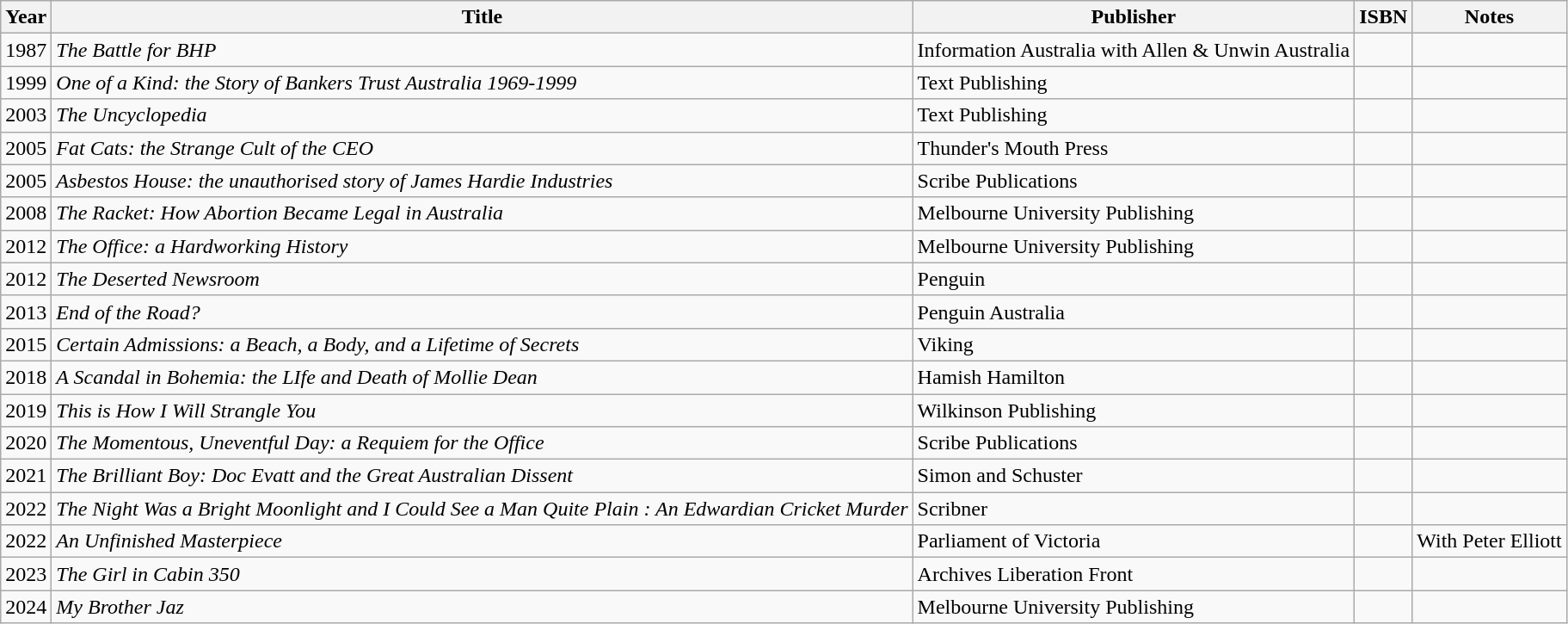<table class="wikitable">
<tr>
<th>Year</th>
<th>Title</th>
<th>Publisher</th>
<th>ISBN</th>
<th>Notes</th>
</tr>
<tr>
<td>1987</td>
<td><em>The Battle for BHP</em></td>
<td>Information Australia with Allen & Unwin Australia</td>
<td></td>
<td></td>
</tr>
<tr>
<td>1999</td>
<td><em>One of a Kind: the Story of Bankers Trust Australia 1969-1999</em></td>
<td>Text Publishing</td>
<td></td>
<td></td>
</tr>
<tr>
<td>2003</td>
<td><em>The Uncyclopedia</em></td>
<td>Text Publishing</td>
<td></td>
<td></td>
</tr>
<tr>
<td>2005</td>
<td><em>Fat Cats: the Strange Cult of the CEO</em></td>
<td>Thunder's Mouth Press</td>
<td></td>
<td></td>
</tr>
<tr>
<td>2005</td>
<td><em>Asbestos House: the unauthorised story of James Hardie Industries</em></td>
<td>Scribe Publications</td>
<td></td>
<td></td>
</tr>
<tr>
<td>2008</td>
<td><em>The Racket: How Abortion Became Legal in Australia</em></td>
<td>Melbourne University Publishing</td>
<td></td>
<td></td>
</tr>
<tr>
<td>2012</td>
<td><em>The Office: a Hardworking History</em></td>
<td>Melbourne University Publishing</td>
<td></td>
<td></td>
</tr>
<tr>
<td>2012</td>
<td><em>The Deserted Newsroom</em></td>
<td>Penguin</td>
<td></td>
<td></td>
</tr>
<tr>
<td>2013</td>
<td><em>End of the Road?</em></td>
<td>Penguin Australia</td>
<td></td>
<td></td>
</tr>
<tr>
<td>2015</td>
<td><em>Certain Admissions: a Beach, a Body, and a Lifetime of Secrets</em></td>
<td>Viking</td>
<td></td>
<td></td>
</tr>
<tr>
<td>2018</td>
<td><em>A Scandal in Bohemia: the LIfe and Death of Mollie Dean</em></td>
<td>Hamish Hamilton</td>
<td></td>
<td></td>
</tr>
<tr>
<td>2019</td>
<td><em>This is How I Will Strangle You</em></td>
<td>Wilkinson Publishing</td>
<td></td>
<td></td>
</tr>
<tr>
<td>2020</td>
<td><em>The Momentous, Uneventful Day: a Requiem for the Office</em></td>
<td>Scribe Publications</td>
<td></td>
<td></td>
</tr>
<tr>
<td>2021</td>
<td><em>The Brilliant Boy: Doc Evatt and the Great Australian Dissent</em></td>
<td>Simon and Schuster</td>
<td></td>
<td></td>
</tr>
<tr>
<td>2022</td>
<td><em>The Night Was a Bright Moonlight and I Could See a Man Quite Plain : An Edwardian Cricket Murder</em></td>
<td>Scribner</td>
<td></td>
<td></td>
</tr>
<tr>
<td>2022</td>
<td><em>An Unfinished Masterpiece</em></td>
<td>Parliament of Victoria</td>
<td></td>
<td>With Peter Elliott</td>
</tr>
<tr>
<td>2023</td>
<td><em>The Girl in Cabin 350</em></td>
<td>Archives Liberation Front</td>
<td></td>
<td></td>
</tr>
<tr>
<td>2024</td>
<td><em>My Brother Jaz</em></td>
<td>Melbourne University Publishing</td>
<td></td>
<td></td>
</tr>
</table>
